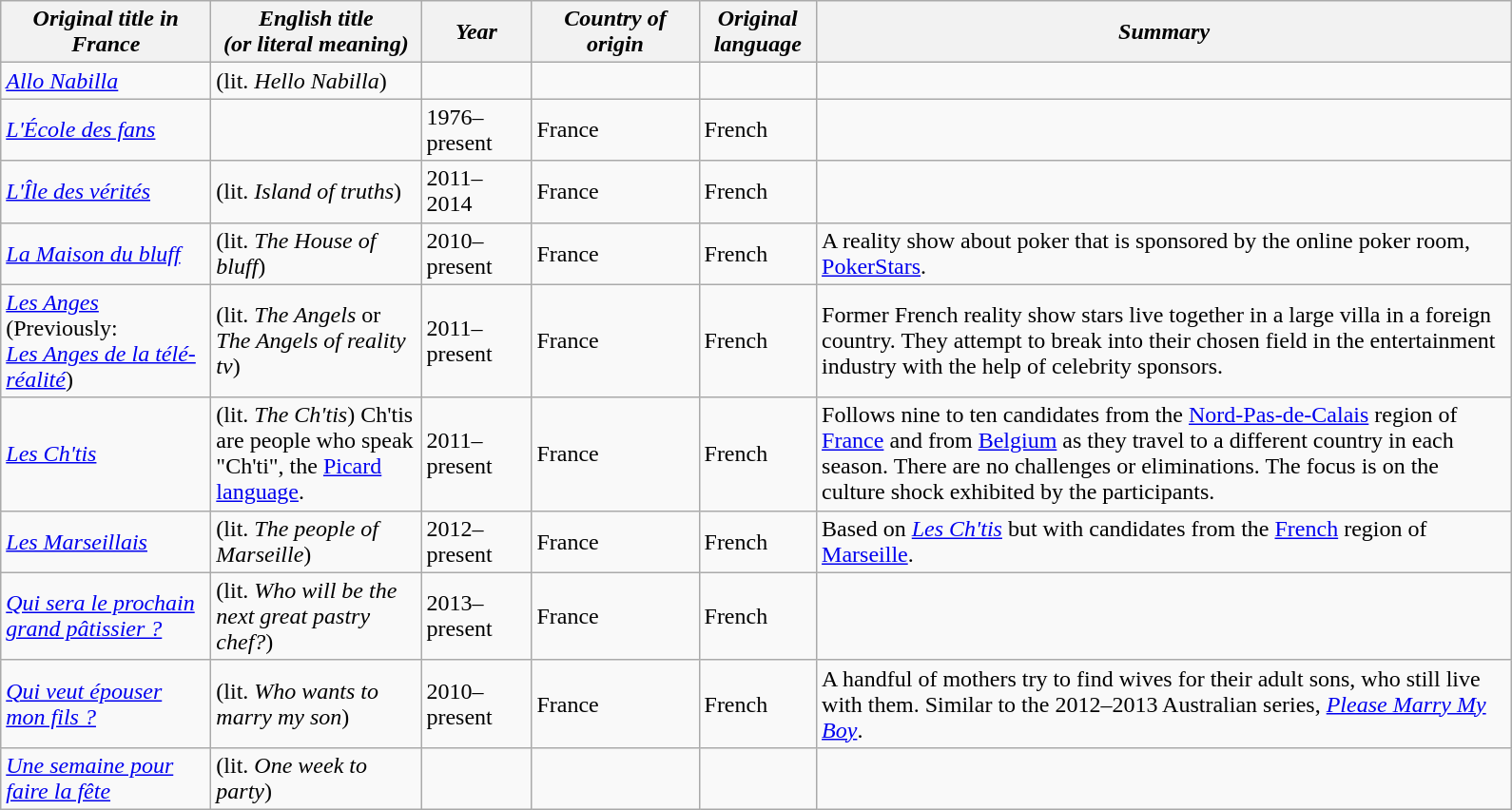<table class="wikitable">
<tr>
<th style="width:140px;"><em>Original title in France</em></th>
<th style="width:140px;"><em>English title<br>(or literal meaning)</em></th>
<th style="width:70px;"><em>Year</em></th>
<th style="width:110px;"><em>Country of origin</em></th>
<th style="width:75px;"><em>Original language</em></th>
<th style="width:480px;"><em>Summary</em></th>
</tr>
<tr>
<td><em><a href='#'>Allo Nabilla</a></em></td>
<td>(lit. <em>Hello Nabilla</em>)</td>
<td></td>
<td></td>
<td></td>
<td></td>
</tr>
<tr>
<td><em><a href='#'>L'École des fans</a></em></td>
<td></td>
<td>1976–present</td>
<td>France</td>
<td>French</td>
<td></td>
</tr>
<tr>
<td><em><a href='#'>L'Île des vérités</a></em></td>
<td>(lit. <em>Island of truths</em>)</td>
<td>2011–2014</td>
<td>France</td>
<td>French</td>
<td></td>
</tr>
<tr>
<td><em><a href='#'>La Maison du bluff</a></em></td>
<td>(lit. <em>The House of bluff</em>)</td>
<td>2010–present</td>
<td>France</td>
<td>French</td>
<td>A reality show about poker that is sponsored by the online poker room, <a href='#'>PokerStars</a>.</td>
</tr>
<tr>
<td><em><a href='#'>Les Anges</a></em><br>(Previously:<br><em><a href='#'>Les Anges de la télé-réalité</a></em>)</td>
<td>(lit. <em>The Angels</em> or <em>The Angels of reality tv</em>)</td>
<td>2011–present</td>
<td>France</td>
<td>French</td>
<td>Former French reality show stars live together in a large villa in a foreign country. They attempt to break into their chosen field in the entertainment industry with the help of celebrity sponsors.</td>
</tr>
<tr>
<td><em><a href='#'>Les Ch'tis</a></em></td>
<td>(lit. <em>The Ch'tis</em>) Ch'tis are people who speak "Ch'ti", the <a href='#'>Picard language</a>.</td>
<td>2011–present</td>
<td>France</td>
<td>French</td>
<td>Follows nine to ten candidates from the <a href='#'>Nord-Pas-de-Calais</a> region of <a href='#'>France</a> and from <a href='#'>Belgium</a> as they travel to a different country in each season. There are no challenges or eliminations. The focus is on the culture shock exhibited by the participants.</td>
</tr>
<tr>
<td><em><a href='#'>Les Marseillais</a></em></td>
<td>(lit. <em>The people of Marseille</em>)</td>
<td>2012–present</td>
<td>France</td>
<td>French</td>
<td>Based on <em><a href='#'>Les Ch'tis</a></em> but with candidates from the <a href='#'>French</a> region of <a href='#'>Marseille</a>.</td>
</tr>
<tr>
<td><em><a href='#'>Qui sera le prochain grand pâtissier ?</a></em></td>
<td>(lit. <em>Who will be the next great pastry chef?</em>)</td>
<td>2013–present</td>
<td>France</td>
<td>French</td>
<td></td>
</tr>
<tr>
<td><em><a href='#'>Qui veut épouser mon fils ?</a></em></td>
<td>(lit. <em>Who wants to marry my son</em>)</td>
<td>2010–present</td>
<td>France</td>
<td>French</td>
<td>A handful of mothers try to find wives for their adult sons, who still live with them. Similar to the 2012–2013 Australian series, <em><a href='#'>Please Marry My Boy</a></em>.</td>
</tr>
<tr>
<td><em><a href='#'>Une semaine pour faire la fête</a></em></td>
<td>(lit. <em>One week to party</em>)</td>
<td></td>
<td></td>
<td></td>
<td></td>
</tr>
</table>
